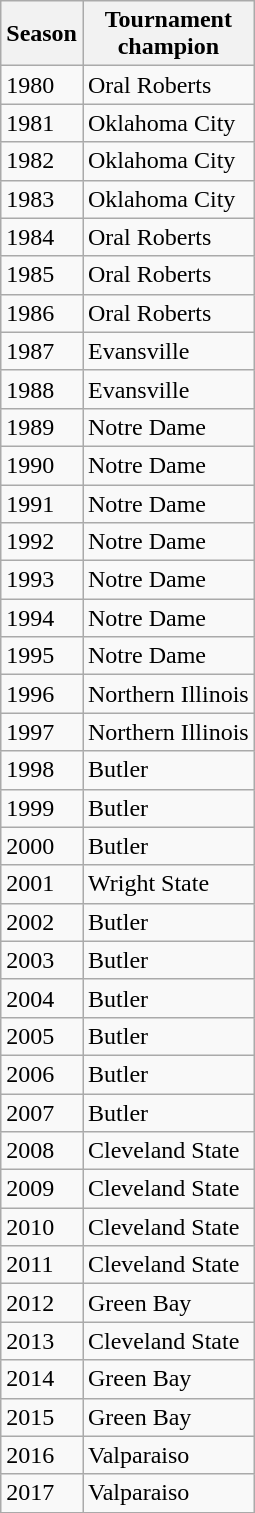<table class="wikitable sortable">
<tr>
<th>Season</th>
<th>Tournament<br>champion</th>
</tr>
<tr>
<td>1980</td>
<td>Oral Roberts</td>
</tr>
<tr>
<td>1981</td>
<td>Oklahoma City</td>
</tr>
<tr>
<td>1982</td>
<td>Oklahoma City</td>
</tr>
<tr>
<td>1983</td>
<td>Oklahoma City</td>
</tr>
<tr>
<td>1984</td>
<td>Oral Roberts</td>
</tr>
<tr>
<td>1985</td>
<td>Oral Roberts</td>
</tr>
<tr>
<td>1986</td>
<td>Oral Roberts</td>
</tr>
<tr>
<td>1987</td>
<td>Evansville</td>
</tr>
<tr>
<td>1988</td>
<td>Evansville</td>
</tr>
<tr>
<td>1989</td>
<td>Notre Dame</td>
</tr>
<tr>
<td>1990</td>
<td>Notre Dame</td>
</tr>
<tr>
<td>1991</td>
<td>Notre Dame</td>
</tr>
<tr>
<td>1992</td>
<td>Notre Dame</td>
</tr>
<tr>
<td>1993</td>
<td>Notre Dame</td>
</tr>
<tr>
<td>1994</td>
<td>Notre Dame</td>
</tr>
<tr>
<td>1995</td>
<td>Notre Dame</td>
</tr>
<tr>
<td>1996</td>
<td>Northern Illinois</td>
</tr>
<tr>
<td>1997</td>
<td>Northern Illinois</td>
</tr>
<tr>
<td>1998</td>
<td>Butler</td>
</tr>
<tr>
<td>1999</td>
<td>Butler</td>
</tr>
<tr>
<td>2000</td>
<td>Butler</td>
</tr>
<tr>
<td>2001</td>
<td>Wright State</td>
</tr>
<tr>
<td>2002</td>
<td>Butler</td>
</tr>
<tr>
<td>2003</td>
<td>Butler</td>
</tr>
<tr>
<td>2004</td>
<td>Butler</td>
</tr>
<tr>
<td>2005</td>
<td>Butler</td>
</tr>
<tr>
<td>2006</td>
<td>Butler</td>
</tr>
<tr>
<td>2007</td>
<td>Butler</td>
</tr>
<tr>
<td>2008</td>
<td>Cleveland State</td>
</tr>
<tr>
<td>2009</td>
<td>Cleveland State</td>
</tr>
<tr>
<td>2010</td>
<td>Cleveland State</td>
</tr>
<tr>
<td>2011</td>
<td>Cleveland State</td>
</tr>
<tr>
<td>2012</td>
<td>Green Bay</td>
</tr>
<tr>
<td>2013</td>
<td>Cleveland State</td>
</tr>
<tr>
<td>2014</td>
<td>Green Bay</td>
</tr>
<tr>
<td>2015</td>
<td>Green Bay</td>
</tr>
<tr>
<td>2016</td>
<td>Valparaiso</td>
</tr>
<tr>
<td>2017</td>
<td>Valparaiso</td>
</tr>
</table>
